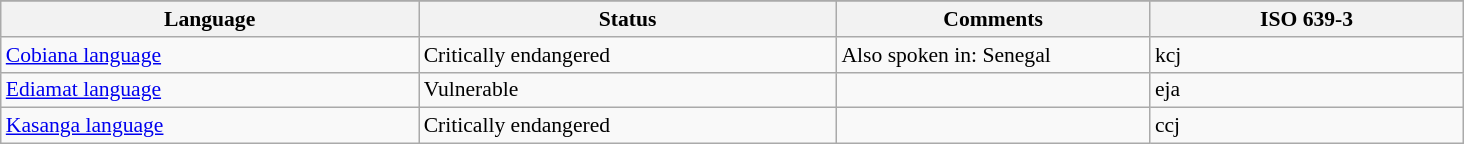<table class="wikitable" style="margin:auto; font-size:90%;">
<tr>
</tr>
<tr>
<th style="width:20%;">Language</th>
<th style="width:20%;">Status</th>
<th style="width:15%;">Comments</th>
<th style="width:15%;">ISO 639-3</th>
</tr>
<tr>
<td><a href='#'>Cobiana language</a></td>
<td>Critically endangered</td>
<td>Also spoken in: Senegal</td>
<td>kcj</td>
</tr>
<tr>
<td><a href='#'>Ediamat language</a></td>
<td>Vulnerable</td>
<td> </td>
<td>eja</td>
</tr>
<tr>
<td><a href='#'>Kasanga language</a></td>
<td>Critically endangered</td>
<td> </td>
<td>ccj</td>
</tr>
</table>
